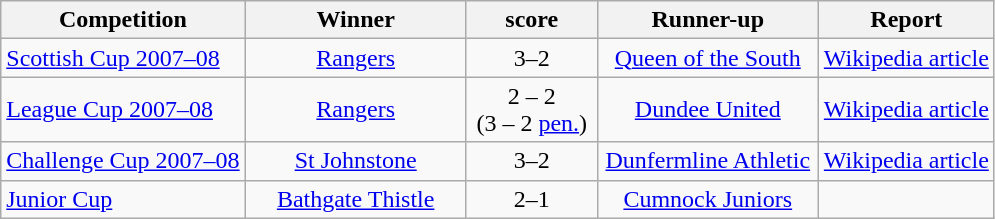<table class="wikitable" style="text-align:center">
<tr>
<th>Competition</th>
<th width=140>Winner</th>
<th width=80>score</th>
<th width=140>Runner-up</th>
<th>Report</th>
</tr>
<tr>
<td style="text-align:left"><a href='#'>Scottish Cup 2007–08</a></td>
<td><a href='#'>Rangers</a></td>
<td>3–2</td>
<td><a href='#'>Queen of the South</a></td>
<td><a href='#'>Wikipedia article</a></td>
</tr>
<tr>
<td style="text-align:left"><a href='#'>League Cup 2007–08</a></td>
<td><a href='#'>Rangers</a></td>
<td>2 – 2 <br>(3 – 2 <a href='#'>pen.</a>)</td>
<td><a href='#'>Dundee United</a></td>
<td><a href='#'>Wikipedia article</a></td>
</tr>
<tr>
<td style="text-align:left"><a href='#'>Challenge Cup 2007–08</a></td>
<td><a href='#'>St Johnstone</a></td>
<td>3–2</td>
<td><a href='#'>Dunfermline Athletic</a></td>
<td><a href='#'>Wikipedia article</a></td>
</tr>
<tr>
<td style="text-align:left"><a href='#'>Junior Cup</a></td>
<td><a href='#'>Bathgate Thistle</a></td>
<td>2–1</td>
<td><a href='#'>Cumnock Juniors</a></td>
<td></td>
</tr>
</table>
